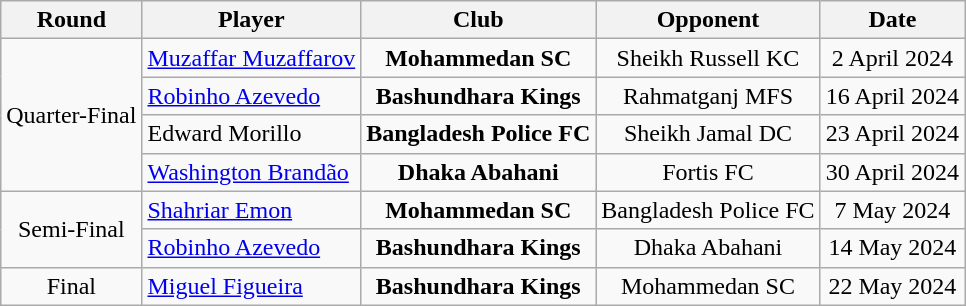<table class="wikitable" style="text-align:center">
<tr>
<th>Round</th>
<th>Player</th>
<th>Club</th>
<th>Opponent</th>
<th>Date</th>
</tr>
<tr>
<td rowspan="4">Quarter-Final</td>
<td align="left"> <a href='#'>Muzaffar Muzaffarov</a></td>
<td><strong>Mohammedan SC</strong></td>
<td>Sheikh Russell KC</td>
<td>2 April 2024</td>
</tr>
<tr>
<td align="left"> <a href='#'>Robinho Azevedo</a></td>
<td><strong>Bashundhara Kings</strong></td>
<td>Rahmatganj MFS</td>
<td>16 April 2024</td>
</tr>
<tr>
<td align="left"> Edward Morillo</td>
<td><strong>Bangladesh Police FC</strong></td>
<td>Sheikh Jamal DC</td>
<td>23 April 2024</td>
</tr>
<tr>
<td align="left"> <a href='#'>Washington Brandão</a></td>
<td><strong>Dhaka Abahani</strong></td>
<td>Fortis FC</td>
<td>30 April 2024</td>
</tr>
<tr>
<td rowspan="2">Semi-Final</td>
<td align="left"> <a href='#'>Shahriar Emon</a></td>
<td><strong>Mohammedan SC</strong></td>
<td>Bangladesh Police FC</td>
<td>7  May 2024</td>
</tr>
<tr>
<td align="left"> <a href='#'>Robinho Azevedo</a></td>
<td><strong>Bashundhara Kings</strong></td>
<td>Dhaka Abahani</td>
<td>14 May 2024</td>
</tr>
<tr>
<td>Final</td>
<td align="left"> <a href='#'>Miguel Figueira</a></td>
<td><strong>Bashundhara Kings</strong></td>
<td>Mohammedan SC</td>
<td>22 May 2024</td>
</tr>
</table>
